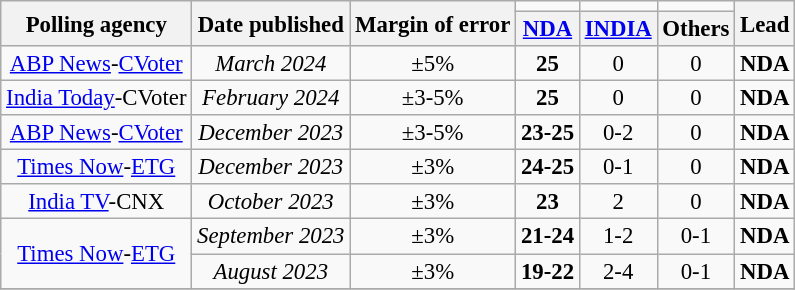<table class="wikitable sortable" style="text-align:center;font-size:95%;line-height:16px">
<tr>
<th rowspan="2">Polling agency</th>
<th rowspan="2">Date published</th>
<th rowspan="2">Margin of error</th>
<td bgcolor=></td>
<td bgcolor=></td>
<td bgcolor=></td>
<th rowspan="2">Lead</th>
</tr>
<tr>
<th><a href='#'>NDA</a></th>
<th><a href='#'>INDIA</a></th>
<th>Others</th>
</tr>
<tr>
<td><a href='#'>ABP News</a>-<a href='#'>CVoter</a></td>
<td><em>March 2024</em></td>
<td>±5%</td>
<td bgcolor=><strong>25</strong></td>
<td>0</td>
<td>0</td>
<td bgcolor=><strong>NDA</strong></td>
</tr>
<tr>
<td><a href='#'>India Today</a>-CVoter</td>
<td><em>February 2024</em></td>
<td>±3-5%</td>
<td bgcolor=><strong>25</strong></td>
<td>0</td>
<td>0</td>
<td bgcolor=><strong>NDA</strong></td>
</tr>
<tr>
<td><a href='#'>ABP News</a>-<a href='#'>CVoter</a></td>
<td><em>December 2023</em></td>
<td>±3-5%</td>
<td bgcolor=><strong>23-25</strong></td>
<td>0-2</td>
<td>0</td>
<td bgcolor=><strong>NDA</strong></td>
</tr>
<tr>
<td><a href='#'>Times Now</a>-<a href='#'>ETG</a></td>
<td><em>December 2023</em></td>
<td>±3%</td>
<td bgcolor=><strong>24-25</strong></td>
<td>0-1</td>
<td>0</td>
<td bgcolor=><strong>NDA</strong></td>
</tr>
<tr>
<td><a href='#'>India TV</a>-CNX</td>
<td><em>October 2023</em></td>
<td>±3%</td>
<td bgcolor=><strong>23</strong></td>
<td>2</td>
<td>0</td>
<td bgcolor=><strong>NDA</strong></td>
</tr>
<tr>
<td rowspan="2"><a href='#'>Times Now</a>-<a href='#'>ETG</a></td>
<td><em>September 2023</em></td>
<td>±3%</td>
<td bgcolor=><strong>21-24</strong></td>
<td>1-2</td>
<td>0-1</td>
<td bgcolor=><strong>NDA</strong></td>
</tr>
<tr>
<td><em>August 2023</em></td>
<td>±3%</td>
<td bgcolor=><strong>19-22</strong></td>
<td>2-4</td>
<td>0-1</td>
<td bgcolor=><strong>NDA</strong></td>
</tr>
<tr>
</tr>
</table>
